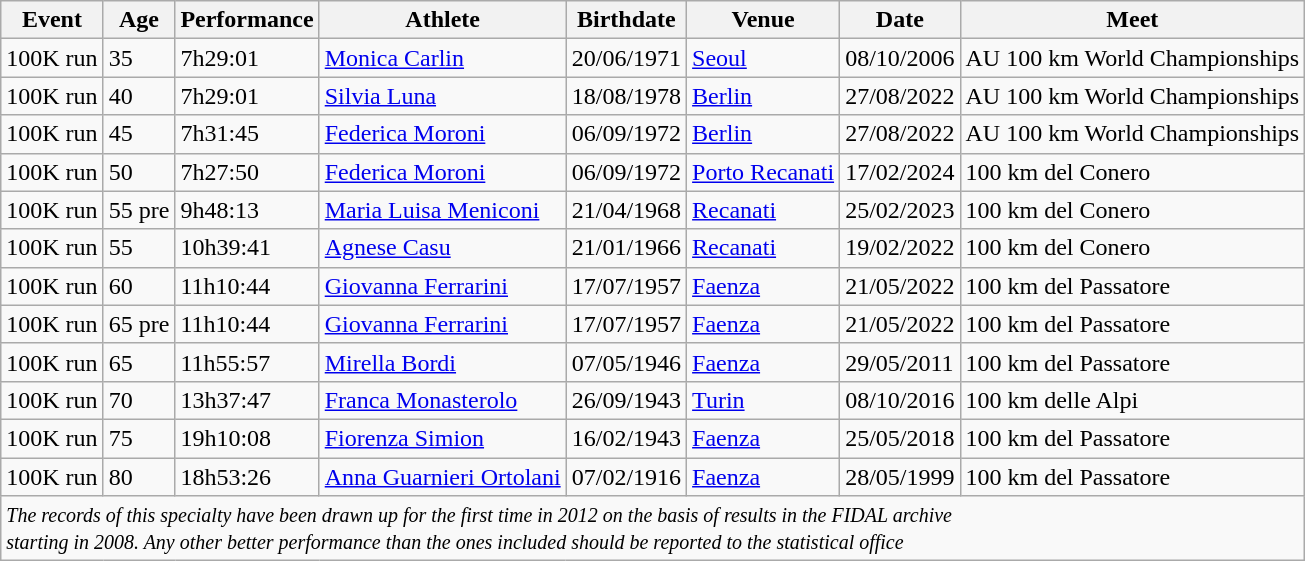<table class="wikitable" width= style="font-size:90%; text-align:center">
<tr>
<th>Event</th>
<th>Age</th>
<th>Performance</th>
<th>Athlete</th>
<th>Birthdate</th>
<th>Venue</th>
<th>Date</th>
<th>Meet</th>
</tr>
<tr>
<td>100K run</td>
<td>35</td>
<td>7h29:01</td>
<td align=left><a href='#'>Monica Carlin</a></td>
<td>20/06/1971</td>
<td align=left><a href='#'>Seoul</a></td>
<td>08/10/2006</td>
<td>AU 100 km World Championships</td>
</tr>
<tr>
<td>100K run</td>
<td>40</td>
<td>7h29:01</td>
<td align=left><a href='#'>Silvia Luna</a></td>
<td>18/08/1978</td>
<td align=left><a href='#'>Berlin</a></td>
<td>27/08/2022</td>
<td>AU 100 km World Championships</td>
</tr>
<tr>
<td>100K run</td>
<td>45</td>
<td>7h31:45</td>
<td align=left><a href='#'>Federica Moroni</a></td>
<td>06/09/1972</td>
<td align=left><a href='#'>Berlin</a></td>
<td>27/08/2022</td>
<td>AU 100 km World Championships</td>
</tr>
<tr>
<td>100K run</td>
<td>50</td>
<td>7h27:50</td>
<td align=left><a href='#'>Federica Moroni</a></td>
<td>06/09/1972</td>
<td align=left><a href='#'>Porto Recanati</a></td>
<td>17/02/2024</td>
<td>100 km del Conero</td>
</tr>
<tr>
<td>100K run</td>
<td>55 pre</td>
<td>9h48:13</td>
<td align=left><a href='#'>Maria Luisa Meniconi</a></td>
<td>21/04/1968</td>
<td align=left><a href='#'>Recanati</a></td>
<td>25/02/2023</td>
<td>100 km del Conero</td>
</tr>
<tr>
<td>100K run</td>
<td>55</td>
<td>10h39:41</td>
<td align=left><a href='#'>Agnese Casu</a></td>
<td>21/01/1966</td>
<td align=left><a href='#'>Recanati</a></td>
<td>19/02/2022</td>
<td>100 km del Conero</td>
</tr>
<tr>
<td>100K run</td>
<td>60</td>
<td>11h10:44</td>
<td align=left><a href='#'>Giovanna Ferrarini</a></td>
<td>17/07/1957</td>
<td align=left><a href='#'>Faenza</a></td>
<td>21/05/2022</td>
<td>100 km del Passatore</td>
</tr>
<tr>
<td>100K run</td>
<td>65 pre</td>
<td>11h10:44</td>
<td align=left><a href='#'>Giovanna Ferrarini</a></td>
<td>17/07/1957</td>
<td align=left><a href='#'>Faenza</a></td>
<td>21/05/2022</td>
<td>100 km del Passatore</td>
</tr>
<tr>
<td>100K run</td>
<td>65</td>
<td>11h55:57</td>
<td align=left><a href='#'>Mirella Bordi</a></td>
<td>07/05/1946</td>
<td align=left><a href='#'>Faenza</a></td>
<td>29/05/2011</td>
<td>100 km del Passatore</td>
</tr>
<tr>
<td>100K run</td>
<td>70</td>
<td>13h37:47</td>
<td align=left><a href='#'>Franca Monasterolo</a></td>
<td>26/09/1943</td>
<td align=left><a href='#'>Turin</a></td>
<td>08/10/2016</td>
<td>100 km delle Alpi</td>
</tr>
<tr>
<td>100K run</td>
<td>75</td>
<td>19h10:08</td>
<td align=left><a href='#'>Fiorenza Simion</a></td>
<td>16/02/1943</td>
<td align=left><a href='#'>Faenza</a></td>
<td>25/05/2018</td>
<td>100 km del Passatore</td>
</tr>
<tr>
<td>100K run</td>
<td>80</td>
<td>18h53:26</td>
<td align=left><a href='#'>Anna Guarnieri Ortolani</a></td>
<td>07/02/1916</td>
<td align=left><a href='#'>Faenza</a></td>
<td>28/05/1999</td>
<td>100 km del Passatore</td>
</tr>
<tr>
<td colspan=8 align=left><small><em>The records of this specialty have been drawn up for the first time in 2012 on the basis of results in the FIDAL archive</em></small><br><small><em> starting in 2008. Any other better performance than the ones included should be reported to the statistical office</em></small></td>
</tr>
</table>
